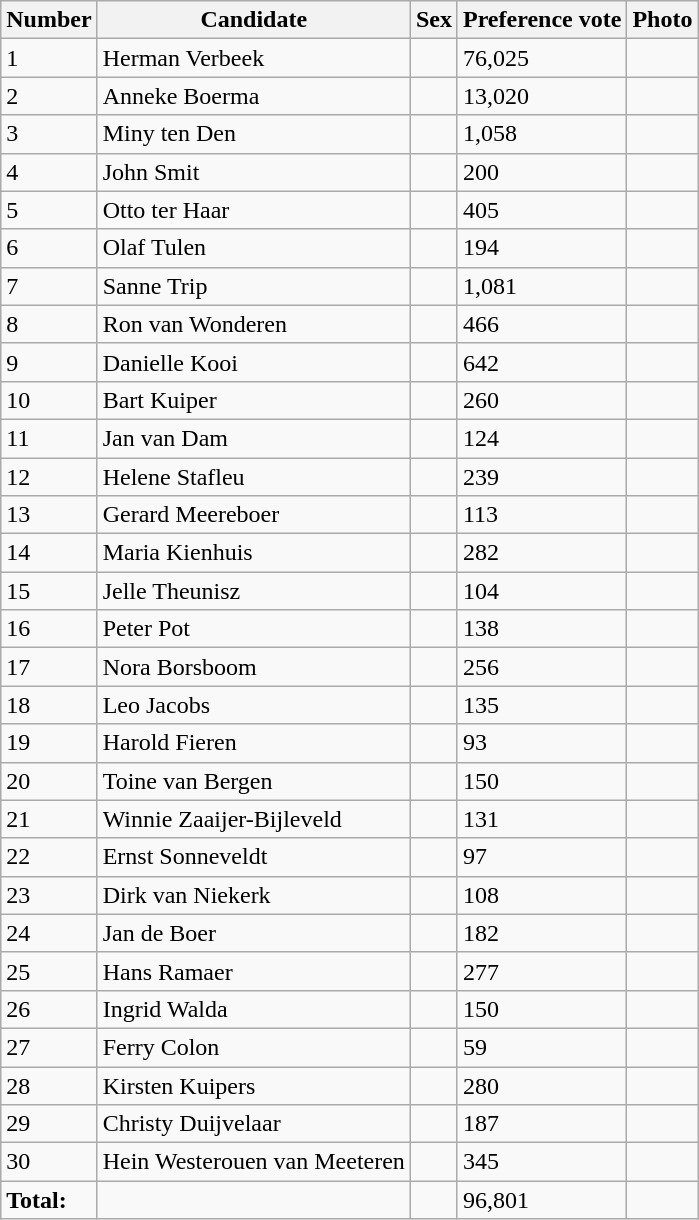<table class="wikitable vatop">
<tr>
<th>Number</th>
<th>Candidate</th>
<th>Sex</th>
<th>Preference vote</th>
<th>Photo</th>
</tr>
<tr>
<td>1</td>
<td>Herman Verbeek</td>
<td></td>
<td>76,025</td>
<td></td>
</tr>
<tr>
<td>2</td>
<td>Anneke Boerma</td>
<td></td>
<td>13,020</td>
<td></td>
</tr>
<tr>
<td>3</td>
<td>Miny ten Den</td>
<td></td>
<td>1,058</td>
<td></td>
</tr>
<tr>
<td>4</td>
<td>John Smit</td>
<td></td>
<td>200</td>
<td></td>
</tr>
<tr>
<td>5</td>
<td>Otto ter Haar</td>
<td></td>
<td>405</td>
<td></td>
</tr>
<tr>
<td>6</td>
<td>Olaf Tulen</td>
<td></td>
<td>194</td>
<td></td>
</tr>
<tr>
<td>7</td>
<td>Sanne Trip</td>
<td></td>
<td>1,081</td>
<td></td>
</tr>
<tr>
<td>8</td>
<td>Ron van Wonderen</td>
<td></td>
<td>466</td>
<td></td>
</tr>
<tr>
<td>9</td>
<td>Danielle Kooi</td>
<td></td>
<td>642</td>
<td></td>
</tr>
<tr>
<td>10</td>
<td>Bart Kuiper</td>
<td></td>
<td>260</td>
<td></td>
</tr>
<tr>
<td>11</td>
<td>Jan van Dam</td>
<td></td>
<td>124</td>
<td></td>
</tr>
<tr>
<td>12</td>
<td>Helene Stafleu</td>
<td></td>
<td>239</td>
<td></td>
</tr>
<tr>
<td>13</td>
<td>Gerard Meereboer</td>
<td></td>
<td>113</td>
<td></td>
</tr>
<tr>
<td>14</td>
<td>Maria Kienhuis</td>
<td></td>
<td>282</td>
<td></td>
</tr>
<tr>
<td>15</td>
<td>Jelle Theunisz</td>
<td></td>
<td>104</td>
<td></td>
</tr>
<tr>
<td>16</td>
<td>Peter Pot</td>
<td></td>
<td>138</td>
<td></td>
</tr>
<tr>
<td>17</td>
<td>Nora Borsboom</td>
<td></td>
<td>256</td>
<td></td>
</tr>
<tr>
<td>18</td>
<td>Leo Jacobs</td>
<td></td>
<td>135</td>
<td></td>
</tr>
<tr>
<td>19</td>
<td>Harold Fieren</td>
<td></td>
<td>93</td>
<td></td>
</tr>
<tr>
<td>20</td>
<td>Toine van Bergen</td>
<td></td>
<td>150</td>
<td></td>
</tr>
<tr>
<td>21</td>
<td>Winnie Zaaijer-Bijleveld</td>
<td></td>
<td>131</td>
<td></td>
</tr>
<tr>
<td>22</td>
<td>Ernst Sonneveldt</td>
<td></td>
<td>97</td>
<td></td>
</tr>
<tr>
<td>23</td>
<td>Dirk van Niekerk</td>
<td></td>
<td>108</td>
<td></td>
</tr>
<tr>
<td>24</td>
<td>Jan de Boer</td>
<td></td>
<td>182</td>
<td></td>
</tr>
<tr>
<td>25</td>
<td>Hans Ramaer</td>
<td></td>
<td>277</td>
<td></td>
</tr>
<tr>
<td>26</td>
<td>Ingrid Walda</td>
<td></td>
<td>150</td>
<td></td>
</tr>
<tr>
<td>27</td>
<td>Ferry Colon</td>
<td></td>
<td>59</td>
<td></td>
</tr>
<tr>
<td>28</td>
<td>Kirsten Kuipers</td>
<td></td>
<td>280</td>
<td></td>
</tr>
<tr>
<td>29</td>
<td>Christy Duijvelaar</td>
<td></td>
<td>187</td>
<td></td>
</tr>
<tr>
<td>30</td>
<td>Hein Westerouen van Meeteren</td>
<td></td>
<td>345</td>
<td></td>
</tr>
<tr>
<td><strong>Total:</strong></td>
<td></td>
<td></td>
<td>96,801</td>
<td></td>
</tr>
</table>
